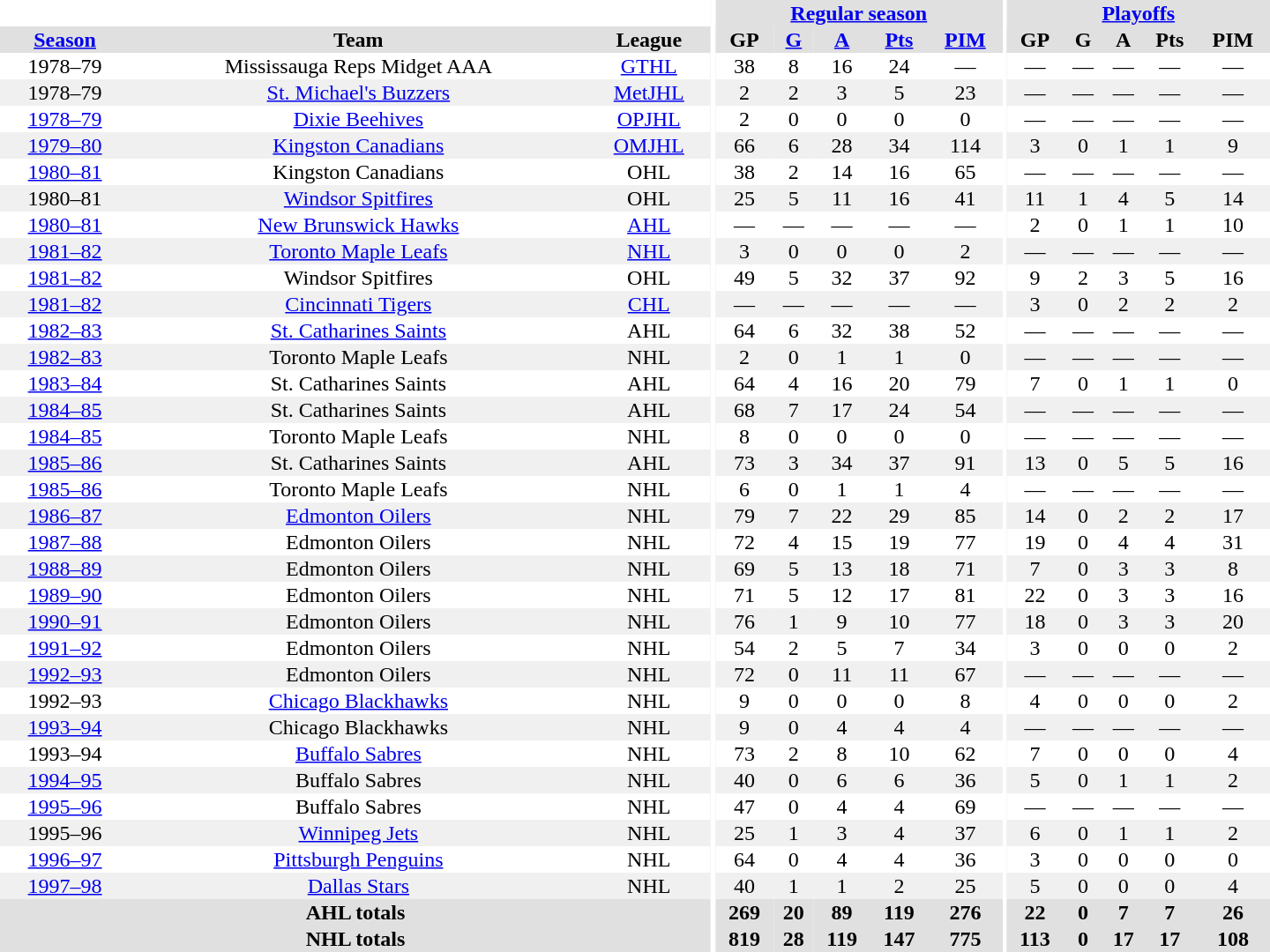<table border="0" cellpadding="1" cellspacing="0" style="text-align:center; width:60em">
<tr bgcolor="#e0e0e0">
<th colspan="3" bgcolor="#ffffff"></th>
<th rowspan="99" bgcolor="#ffffff"></th>
<th colspan="5"><a href='#'>Regular season</a></th>
<th rowspan="99" bgcolor="#ffffff"></th>
<th colspan="5"><a href='#'>Playoffs</a></th>
</tr>
<tr bgcolor="#e0e0e0">
<th><a href='#'>Season</a></th>
<th>Team</th>
<th>League</th>
<th>GP</th>
<th><a href='#'>G</a></th>
<th><a href='#'>A</a></th>
<th><a href='#'>Pts</a></th>
<th><a href='#'>PIM</a></th>
<th>GP</th>
<th>G</th>
<th>A</th>
<th>Pts</th>
<th>PIM</th>
</tr>
<tr>
<td>1978–79</td>
<td>Mississauga Reps Midget AAA</td>
<td><a href='#'>GTHL</a></td>
<td>38</td>
<td>8</td>
<td>16</td>
<td>24</td>
<td>—</td>
<td>—</td>
<td>—</td>
<td>—</td>
<td>—</td>
<td>—</td>
</tr>
<tr bgcolor="#f0f0f0">
<td>1978–79</td>
<td><a href='#'>St. Michael's Buzzers</a></td>
<td><a href='#'>MetJHL</a></td>
<td>2</td>
<td>2</td>
<td>3</td>
<td>5</td>
<td>23</td>
<td>—</td>
<td>—</td>
<td>—</td>
<td>—</td>
<td>—</td>
</tr>
<tr>
<td><a href='#'>1978–79</a></td>
<td><a href='#'>Dixie Beehives</a></td>
<td><a href='#'>OPJHL</a></td>
<td>2</td>
<td>0</td>
<td>0</td>
<td>0</td>
<td>0</td>
<td>—</td>
<td>—</td>
<td>—</td>
<td>—</td>
<td>—</td>
</tr>
<tr bgcolor="#f0f0f0">
<td><a href='#'>1979–80</a></td>
<td><a href='#'>Kingston Canadians</a></td>
<td><a href='#'>OMJHL</a></td>
<td>66</td>
<td>6</td>
<td>28</td>
<td>34</td>
<td>114</td>
<td>3</td>
<td>0</td>
<td>1</td>
<td>1</td>
<td>9</td>
</tr>
<tr>
<td><a href='#'>1980–81</a></td>
<td>Kingston Canadians</td>
<td>OHL</td>
<td>38</td>
<td>2</td>
<td>14</td>
<td>16</td>
<td>65</td>
<td>—</td>
<td>—</td>
<td>—</td>
<td>—</td>
<td>—</td>
</tr>
<tr bgcolor="#f0f0f0">
<td>1980–81</td>
<td><a href='#'>Windsor Spitfires</a></td>
<td>OHL</td>
<td>25</td>
<td>5</td>
<td>11</td>
<td>16</td>
<td>41</td>
<td>11</td>
<td>1</td>
<td>4</td>
<td>5</td>
<td>14</td>
</tr>
<tr>
<td><a href='#'>1980–81</a></td>
<td><a href='#'>New Brunswick Hawks</a></td>
<td><a href='#'>AHL</a></td>
<td>—</td>
<td>—</td>
<td>—</td>
<td>—</td>
<td>—</td>
<td>2</td>
<td>0</td>
<td>1</td>
<td>1</td>
<td>10</td>
</tr>
<tr bgcolor="#f0f0f0">
<td><a href='#'>1981–82</a></td>
<td><a href='#'>Toronto Maple Leafs</a></td>
<td><a href='#'>NHL</a></td>
<td>3</td>
<td>0</td>
<td>0</td>
<td>0</td>
<td>2</td>
<td>—</td>
<td>—</td>
<td>—</td>
<td>—</td>
<td>—</td>
</tr>
<tr>
<td><a href='#'>1981–82</a></td>
<td>Windsor Spitfires</td>
<td>OHL</td>
<td>49</td>
<td>5</td>
<td>32</td>
<td>37</td>
<td>92</td>
<td>9</td>
<td>2</td>
<td>3</td>
<td>5</td>
<td>16</td>
</tr>
<tr bgcolor="#f0f0f0">
<td><a href='#'>1981–82</a></td>
<td><a href='#'>Cincinnati Tigers</a></td>
<td><a href='#'>CHL</a></td>
<td>—</td>
<td>—</td>
<td>—</td>
<td>—</td>
<td>—</td>
<td>3</td>
<td>0</td>
<td>2</td>
<td>2</td>
<td>2</td>
</tr>
<tr>
<td><a href='#'>1982–83</a></td>
<td><a href='#'>St. Catharines Saints</a></td>
<td>AHL</td>
<td>64</td>
<td>6</td>
<td>32</td>
<td>38</td>
<td>52</td>
<td>—</td>
<td>—</td>
<td>—</td>
<td>—</td>
<td>—</td>
</tr>
<tr bgcolor="#f0f0f0">
<td><a href='#'>1982–83</a></td>
<td>Toronto Maple Leafs</td>
<td>NHL</td>
<td>2</td>
<td>0</td>
<td>1</td>
<td>1</td>
<td>0</td>
<td>—</td>
<td>—</td>
<td>—</td>
<td>—</td>
<td>—</td>
</tr>
<tr>
<td><a href='#'>1983–84</a></td>
<td>St. Catharines Saints</td>
<td>AHL</td>
<td>64</td>
<td>4</td>
<td>16</td>
<td>20</td>
<td>79</td>
<td>7</td>
<td>0</td>
<td>1</td>
<td>1</td>
<td>0</td>
</tr>
<tr bgcolor="#f0f0f0">
<td><a href='#'>1984–85</a></td>
<td>St. Catharines Saints</td>
<td>AHL</td>
<td>68</td>
<td>7</td>
<td>17</td>
<td>24</td>
<td>54</td>
<td>—</td>
<td>—</td>
<td>—</td>
<td>—</td>
<td>—</td>
</tr>
<tr>
<td><a href='#'>1984–85</a></td>
<td>Toronto Maple Leafs</td>
<td>NHL</td>
<td>8</td>
<td>0</td>
<td>0</td>
<td>0</td>
<td>0</td>
<td>—</td>
<td>—</td>
<td>—</td>
<td>—</td>
<td>—</td>
</tr>
<tr bgcolor="#f0f0f0">
<td><a href='#'>1985–86</a></td>
<td>St. Catharines Saints</td>
<td>AHL</td>
<td>73</td>
<td>3</td>
<td>34</td>
<td>37</td>
<td>91</td>
<td>13</td>
<td>0</td>
<td>5</td>
<td>5</td>
<td>16</td>
</tr>
<tr>
<td><a href='#'>1985–86</a></td>
<td>Toronto Maple Leafs</td>
<td>NHL</td>
<td>6</td>
<td>0</td>
<td>1</td>
<td>1</td>
<td>4</td>
<td>—</td>
<td>—</td>
<td>—</td>
<td>—</td>
<td>—</td>
</tr>
<tr bgcolor="#f0f0f0">
<td><a href='#'>1986–87</a></td>
<td><a href='#'>Edmonton Oilers</a></td>
<td>NHL</td>
<td>79</td>
<td>7</td>
<td>22</td>
<td>29</td>
<td>85</td>
<td>14</td>
<td>0</td>
<td>2</td>
<td>2</td>
<td>17</td>
</tr>
<tr>
<td><a href='#'>1987–88</a></td>
<td>Edmonton Oilers</td>
<td>NHL</td>
<td>72</td>
<td>4</td>
<td>15</td>
<td>19</td>
<td>77</td>
<td>19</td>
<td>0</td>
<td>4</td>
<td>4</td>
<td>31</td>
</tr>
<tr bgcolor="#f0f0f0">
<td><a href='#'>1988–89</a></td>
<td>Edmonton Oilers</td>
<td>NHL</td>
<td>69</td>
<td>5</td>
<td>13</td>
<td>18</td>
<td>71</td>
<td>7</td>
<td>0</td>
<td>3</td>
<td>3</td>
<td>8</td>
</tr>
<tr>
<td><a href='#'>1989–90</a></td>
<td>Edmonton Oilers</td>
<td>NHL</td>
<td>71</td>
<td>5</td>
<td>12</td>
<td>17</td>
<td>81</td>
<td>22</td>
<td>0</td>
<td>3</td>
<td>3</td>
<td>16</td>
</tr>
<tr bgcolor="#f0f0f0">
<td><a href='#'>1990–91</a></td>
<td>Edmonton Oilers</td>
<td>NHL</td>
<td>76</td>
<td>1</td>
<td>9</td>
<td>10</td>
<td>77</td>
<td>18</td>
<td>0</td>
<td>3</td>
<td>3</td>
<td>20</td>
</tr>
<tr>
<td><a href='#'>1991–92</a></td>
<td>Edmonton Oilers</td>
<td>NHL</td>
<td>54</td>
<td>2</td>
<td>5</td>
<td>7</td>
<td>34</td>
<td>3</td>
<td>0</td>
<td>0</td>
<td>0</td>
<td>2</td>
</tr>
<tr bgcolor="#f0f0f0">
<td><a href='#'>1992–93</a></td>
<td>Edmonton Oilers</td>
<td>NHL</td>
<td>72</td>
<td>0</td>
<td>11</td>
<td>11</td>
<td>67</td>
<td>—</td>
<td>—</td>
<td>—</td>
<td>—</td>
<td>—</td>
</tr>
<tr>
<td>1992–93</td>
<td><a href='#'>Chicago Blackhawks</a></td>
<td>NHL</td>
<td>9</td>
<td>0</td>
<td>0</td>
<td>0</td>
<td>8</td>
<td>4</td>
<td>0</td>
<td>0</td>
<td>0</td>
<td>2</td>
</tr>
<tr bgcolor="#f0f0f0">
<td><a href='#'>1993–94</a></td>
<td>Chicago Blackhawks</td>
<td>NHL</td>
<td>9</td>
<td>0</td>
<td>4</td>
<td>4</td>
<td>4</td>
<td>—</td>
<td>—</td>
<td>—</td>
<td>—</td>
<td>—</td>
</tr>
<tr>
<td>1993–94</td>
<td><a href='#'>Buffalo Sabres</a></td>
<td>NHL</td>
<td>73</td>
<td>2</td>
<td>8</td>
<td>10</td>
<td>62</td>
<td>7</td>
<td>0</td>
<td>0</td>
<td>0</td>
<td>4</td>
</tr>
<tr bgcolor="#f0f0f0">
<td><a href='#'>1994–95</a></td>
<td>Buffalo Sabres</td>
<td>NHL</td>
<td>40</td>
<td>0</td>
<td>6</td>
<td>6</td>
<td>36</td>
<td>5</td>
<td>0</td>
<td>1</td>
<td>1</td>
<td>2</td>
</tr>
<tr>
<td><a href='#'>1995–96</a></td>
<td>Buffalo Sabres</td>
<td>NHL</td>
<td>47</td>
<td>0</td>
<td>4</td>
<td>4</td>
<td>69</td>
<td>—</td>
<td>—</td>
<td>—</td>
<td>—</td>
<td>—</td>
</tr>
<tr bgcolor="#f0f0f0">
<td>1995–96</td>
<td><a href='#'>Winnipeg Jets</a></td>
<td>NHL</td>
<td>25</td>
<td>1</td>
<td>3</td>
<td>4</td>
<td>37</td>
<td>6</td>
<td>0</td>
<td>1</td>
<td>1</td>
<td>2</td>
</tr>
<tr>
<td><a href='#'>1996–97</a></td>
<td><a href='#'>Pittsburgh Penguins</a></td>
<td>NHL</td>
<td>64</td>
<td>0</td>
<td>4</td>
<td>4</td>
<td>36</td>
<td>3</td>
<td>0</td>
<td>0</td>
<td>0</td>
<td>0</td>
</tr>
<tr bgcolor="#f0f0f0">
<td><a href='#'>1997–98</a></td>
<td><a href='#'>Dallas Stars</a></td>
<td>NHL</td>
<td>40</td>
<td>1</td>
<td>1</td>
<td>2</td>
<td>25</td>
<td>5</td>
<td>0</td>
<td>0</td>
<td>0</td>
<td>4</td>
</tr>
<tr bgcolor="#e0e0e0">
<th colspan="3">AHL totals</th>
<th>269</th>
<th>20</th>
<th>89</th>
<th>119</th>
<th>276</th>
<th>22</th>
<th>0</th>
<th>7</th>
<th>7</th>
<th>26</th>
</tr>
<tr bgcolor="#e0e0e0">
<th colspan="3">NHL totals</th>
<th>819</th>
<th>28</th>
<th>119</th>
<th>147</th>
<th>775</th>
<th>113</th>
<th>0</th>
<th>17</th>
<th>17</th>
<th>108</th>
</tr>
</table>
